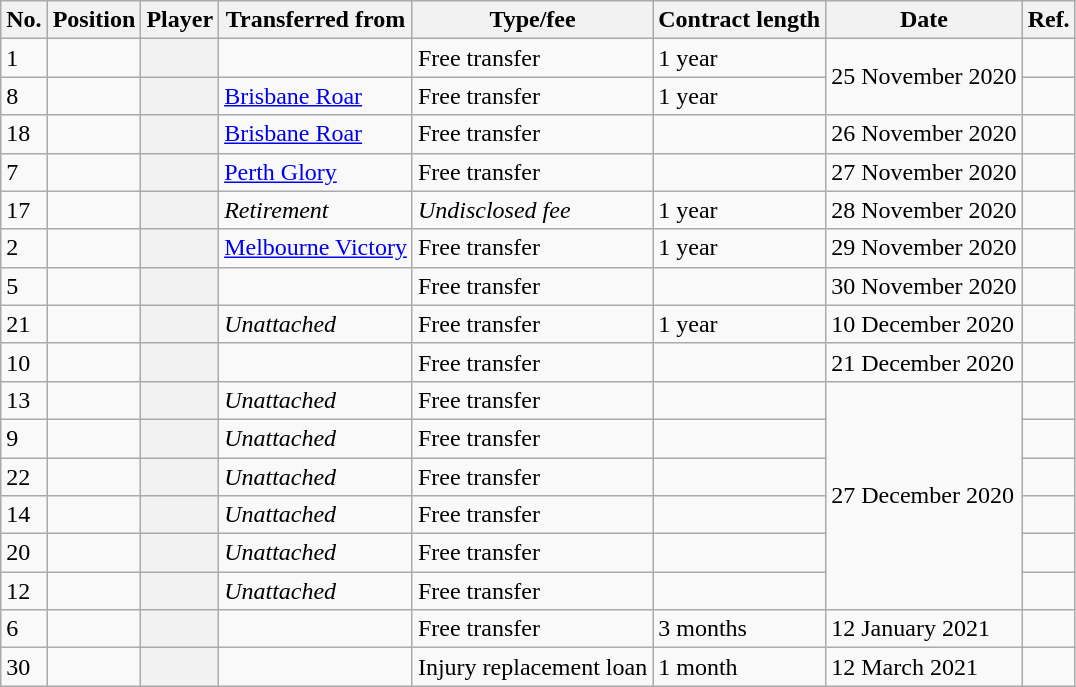<table class="wikitable plainrowheaders sortable" style="text-align:center; text-align:left">
<tr>
<th scope="col">No.</th>
<th scope="col">Position</th>
<th scope="col">Player</th>
<th scope="col">Transferred from</th>
<th scope="col">Type/fee</th>
<th scope="col">Contract length</th>
<th scope="col">Date</th>
<th class="unsortable" scope="col">Ref.</th>
</tr>
<tr>
<td>1</td>
<td></td>
<th scope="row"></th>
<td></td>
<td>Free transfer</td>
<td>1 year</td>
<td rowspan="2">25 November 2020</td>
<td></td>
</tr>
<tr>
<td>8</td>
<td></td>
<th scope="row"></th>
<td><a href='#'>Brisbane Roar</a></td>
<td>Free transfer</td>
<td>1 year</td>
<td></td>
</tr>
<tr>
<td>18</td>
<td></td>
<th scope="row"></th>
<td><a href='#'>Brisbane Roar</a></td>
<td>Free transfer</td>
<td></td>
<td>26 November 2020</td>
<td></td>
</tr>
<tr>
<td>7</td>
<td></td>
<th scope="row"></th>
<td><a href='#'>Perth Glory</a></td>
<td>Free transfer</td>
<td></td>
<td>27 November 2020</td>
<td></td>
</tr>
<tr>
<td>17</td>
<td></td>
<th scope="row"></th>
<td><em>Retirement</em></td>
<td><em>Undisclosed fee</em></td>
<td>1 year</td>
<td>28 November 2020</td>
<td></td>
</tr>
<tr>
<td>2</td>
<td></td>
<th scope="row"></th>
<td><a href='#'>Melbourne Victory</a></td>
<td>Free transfer</td>
<td>1 year</td>
<td>29 November 2020</td>
<td></td>
</tr>
<tr>
<td>5</td>
<td></td>
<th scope="row"></th>
<td></td>
<td>Free transfer</td>
<td></td>
<td>30 November 2020</td>
<td></td>
</tr>
<tr>
<td>21</td>
<td></td>
<th scope="row"></th>
<td><em>Unattached</em></td>
<td>Free transfer</td>
<td>1 year</td>
<td>10 December 2020</td>
<td></td>
</tr>
<tr>
<td>10</td>
<td></td>
<th scope="row"></th>
<td></td>
<td>Free transfer</td>
<td></td>
<td>21 December 2020</td>
<td></td>
</tr>
<tr>
<td>13</td>
<td></td>
<th scope="row"></th>
<td><em>Unattached</em></td>
<td>Free transfer</td>
<td></td>
<td rowspan="6">27 December 2020</td>
<td></td>
</tr>
<tr>
<td>9</td>
<td></td>
<th scope="row"></th>
<td><em>Unattached</em></td>
<td>Free transfer</td>
<td></td>
<td></td>
</tr>
<tr>
<td>22</td>
<td></td>
<th scope="row"></th>
<td><em>Unattached</em></td>
<td>Free transfer</td>
<td></td>
<td></td>
</tr>
<tr>
<td>14</td>
<td></td>
<th scope="row"></th>
<td><em>Unattached</em></td>
<td>Free transfer</td>
<td></td>
<td></td>
</tr>
<tr>
<td>20</td>
<td></td>
<th scope="row"></th>
<td><em>Unattached</em></td>
<td>Free transfer</td>
<td></td>
<td></td>
</tr>
<tr>
<td>12</td>
<td></td>
<th scope="row"></th>
<td><em>Unattached</em></td>
<td>Free transfer</td>
<td></td>
<td></td>
</tr>
<tr>
<td>6</td>
<td></td>
<th scope="row"></th>
<td></td>
<td>Free transfer</td>
<td>3 months</td>
<td>12 January 2021</td>
<td></td>
</tr>
<tr>
<td>30</td>
<td></td>
<th scope="row"></th>
<td></td>
<td>Injury replacement loan</td>
<td>1 month</td>
<td>12 March 2021</td>
<td></td>
</tr>
</table>
